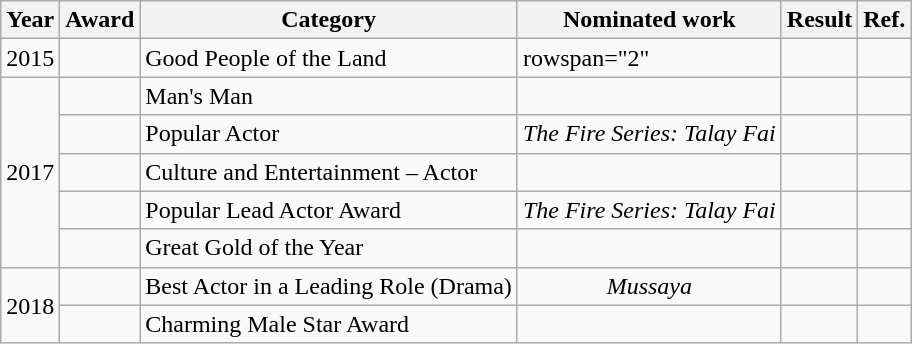<table class="wikitable">
<tr>
<th>Year</th>
<th>Award</th>
<th>Category</th>
<th>Nominated work</th>
<th>Result</th>
<th>Ref.</th>
</tr>
<tr>
<td>2015</td>
<td></td>
<td>Good People of the Land</td>
<td>rowspan="2" </td>
<td></td>
<td></td>
</tr>
<tr>
<td rowspan="5">2017</td>
<td></td>
<td>Man's Man</td>
<td></td>
<td></td>
</tr>
<tr>
<td></td>
<td>Popular Actor</td>
<td style="text-align:center;"><em>The Fire Series: Talay Fai</em></td>
<td></td>
<td></td>
</tr>
<tr>
<td></td>
<td>Culture and Entertainment – Actor</td>
<td></td>
<td></td>
<td></td>
</tr>
<tr>
<td></td>
<td>Popular Lead Actor Award</td>
<td style="text-align:center;"><em>The Fire Series: Talay Fai</em></td>
<td></td>
<td></td>
</tr>
<tr>
<td></td>
<td>Great Gold of the Year</td>
<td></td>
<td></td>
<td></td>
</tr>
<tr>
<td rowspan="2">2018</td>
<td></td>
<td>Best Actor in a Leading Role (Drama)</td>
<td style="text-align:center;"><em>Mussaya</em></td>
<td></td>
<td></td>
</tr>
<tr>
<td></td>
<td>Charming Male Star Award</td>
<td></td>
<td></td>
<td></td>
</tr>
</table>
